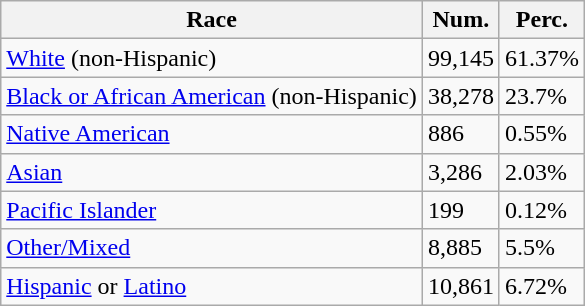<table class="wikitable">
<tr>
<th>Race</th>
<th>Num.</th>
<th>Perc.</th>
</tr>
<tr>
<td><a href='#'>White</a> (non-Hispanic)</td>
<td>99,145</td>
<td>61.37%</td>
</tr>
<tr>
<td><a href='#'>Black or African American</a> (non-Hispanic)</td>
<td>38,278</td>
<td>23.7%</td>
</tr>
<tr>
<td><a href='#'>Native American</a></td>
<td>886</td>
<td>0.55%</td>
</tr>
<tr>
<td><a href='#'>Asian</a></td>
<td>3,286</td>
<td>2.03%</td>
</tr>
<tr>
<td><a href='#'>Pacific Islander</a></td>
<td>199</td>
<td>0.12%</td>
</tr>
<tr>
<td><a href='#'>Other/Mixed</a></td>
<td>8,885</td>
<td>5.5%</td>
</tr>
<tr>
<td><a href='#'>Hispanic</a> or <a href='#'>Latino</a></td>
<td>10,861</td>
<td>6.72%</td>
</tr>
</table>
